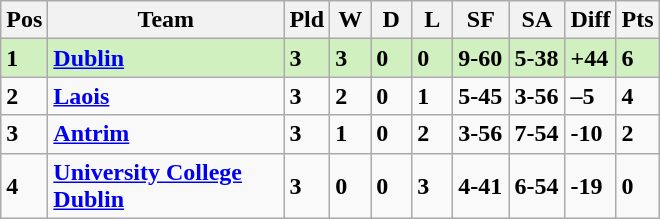<table class="wikitable" style="text-align: centre;">
<tr>
<th width=20>Pos</th>
<th width=150>Team</th>
<th width=20>Pld</th>
<th width=20>W</th>
<th width=20>D</th>
<th width=20>L</th>
<th width=30>SF</th>
<th width=30>SA</th>
<th width=20>Diff</th>
<th width=20>Pts</th>
</tr>
<tr style="background:#D0F0C0;">
<td><strong>1</strong></td>
<td align=left><strong>  <a href='#'>Dublin</a> </strong></td>
<td><strong>3</strong></td>
<td><strong>3</strong></td>
<td><strong>0</strong></td>
<td><strong>0</strong></td>
<td><strong>9-60</strong></td>
<td><strong>5-38</strong></td>
<td><strong>+44</strong></td>
<td><strong>6</strong></td>
</tr>
<tr>
<td><strong>2</strong></td>
<td align=left><strong>  <a href='#'>Laois</a> </strong></td>
<td><strong>3</strong></td>
<td><strong>2</strong></td>
<td><strong>0</strong></td>
<td><strong>1</strong></td>
<td><strong>5-45</strong></td>
<td><strong>3-56</strong></td>
<td><strong>–5</strong></td>
<td><strong>4</strong></td>
</tr>
<tr>
<td><strong>3</strong></td>
<td align=left><strong> <a href='#'>Antrim</a> </strong></td>
<td><strong>3</strong></td>
<td><strong>1</strong></td>
<td><strong>0</strong></td>
<td><strong>2</strong></td>
<td><strong>3-56</strong></td>
<td><strong>7-54</strong></td>
<td><strong>-10</strong></td>
<td><strong>2</strong></td>
</tr>
<tr>
<td><strong>4</strong></td>
<td align=left><strong> <a href='#'>University College Dublin</a></strong></td>
<td><strong>3</strong></td>
<td><strong>0</strong></td>
<td><strong>0</strong></td>
<td><strong>3</strong></td>
<td><strong>4-41</strong></td>
<td><strong>6-54</strong></td>
<td><strong>-19</strong></td>
<td><strong>0</strong></td>
</tr>
</table>
